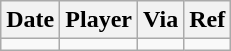<table class="wikitable">
<tr>
<th>Date</th>
<th>Player</th>
<th>Via</th>
<th>Ref</th>
</tr>
<tr>
<td></td>
<td></td>
<td></td>
<td></td>
</tr>
</table>
